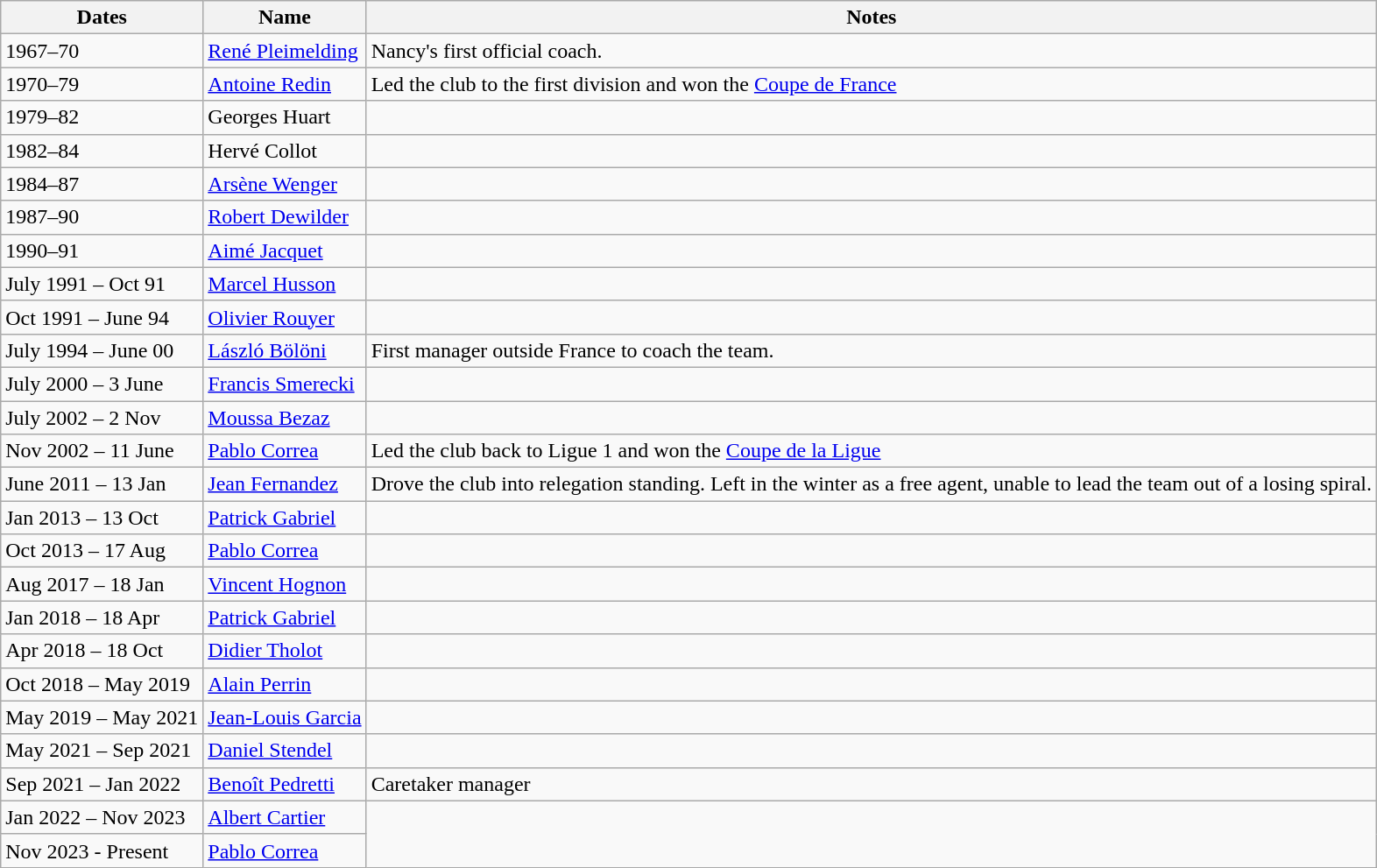<table class="wikitable">
<tr>
<th>Dates</th>
<th>Name</th>
<th>Notes</th>
</tr>
<tr>
<td>1967–70</td>
<td><a href='#'>René Pleimelding</a></td>
<td>Nancy's first official coach.</td>
</tr>
<tr>
<td>1970–79</td>
<td><a href='#'>Antoine Redin</a></td>
<td>Led the club to the first division and won the <a href='#'>Coupe de France</a></td>
</tr>
<tr>
<td>1979–82</td>
<td>Georges Huart</td>
<td></td>
</tr>
<tr>
<td>1982–84</td>
<td>Hervé Collot</td>
<td></td>
</tr>
<tr>
<td>1984–87</td>
<td><a href='#'>Arsène Wenger</a></td>
<td></td>
</tr>
<tr>
<td>1987–90</td>
<td><a href='#'>Robert Dewilder</a></td>
<td></td>
</tr>
<tr>
<td>1990–91</td>
<td><a href='#'>Aimé Jacquet</a></td>
<td></td>
</tr>
<tr>
<td>July 1991 – Oct 91</td>
<td><a href='#'>Marcel Husson</a></td>
<td></td>
</tr>
<tr>
<td>Oct 1991 – June 94</td>
<td><a href='#'>Olivier Rouyer</a></td>
<td></td>
</tr>
<tr>
<td>July 1994 – June 00</td>
<td><a href='#'>László Bölöni</a></td>
<td>First manager outside France to coach the team.</td>
</tr>
<tr>
<td>July 2000 – 3 June</td>
<td><a href='#'>Francis Smerecki</a></td>
<td></td>
</tr>
<tr>
<td>July 2002 – 2 Nov</td>
<td><a href='#'>Moussa Bezaz</a></td>
<td></td>
</tr>
<tr>
<td>Nov 2002 – 11 June</td>
<td><a href='#'>Pablo Correa</a></td>
<td>Led the club back to Ligue 1 and won the <a href='#'>Coupe de la Ligue</a></td>
</tr>
<tr>
<td>June 2011 – 13 Jan</td>
<td><a href='#'>Jean Fernandez</a></td>
<td>Drove the club into relegation standing. Left in the winter as a free agent, unable to lead the team out of a losing spiral.</td>
</tr>
<tr>
<td>Jan 2013 – 13 Oct</td>
<td><a href='#'>Patrick Gabriel</a></td>
<td></td>
</tr>
<tr>
<td>Oct 2013 – 17 Aug</td>
<td><a href='#'>Pablo Correa</a></td>
<td></td>
</tr>
<tr>
<td>Aug 2017 – 18 Jan</td>
<td><a href='#'>Vincent Hognon</a></td>
<td></td>
</tr>
<tr>
<td>Jan 2018 – 18 Apr</td>
<td><a href='#'>Patrick Gabriel</a></td>
<td></td>
</tr>
<tr>
<td>Apr 2018 – 18 Oct</td>
<td><a href='#'>Didier Tholot</a></td>
<td></td>
</tr>
<tr>
<td>Oct 2018 – May 2019</td>
<td><a href='#'>Alain Perrin</a></td>
<td></td>
</tr>
<tr>
<td>May 2019 – May 2021</td>
<td><a href='#'>Jean-Louis Garcia</a></td>
<td></td>
</tr>
<tr>
<td>May 2021 – Sep 2021</td>
<td><a href='#'>Daniel Stendel</a></td>
<td></td>
</tr>
<tr>
<td>Sep 2021 – Jan 2022</td>
<td><a href='#'>Benoît Pedretti</a></td>
<td>Caretaker manager</td>
</tr>
<tr>
<td>Jan 2022 – Nov 2023</td>
<td><a href='#'>Albert Cartier</a></td>
</tr>
<tr>
<td>Nov 2023 - Present</td>
<td><a href='#'>Pablo Correa</a></td>
</tr>
</table>
